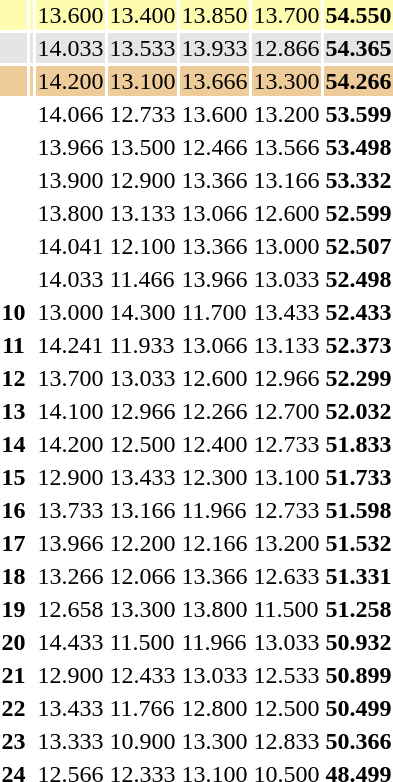<table>
<tr style="background:#fffcaf;">
<th scope=row style="text-align:center"></th>
<td align=left></td>
<td>13.600</td>
<td>13.400</td>
<td>13.850</td>
<td>13.700</td>
<td><strong>54.550</strong></td>
</tr>
<tr style="background:#e5e5e5;">
<th scope=row style="text-align:center"></th>
<td align=left></td>
<td>14.033</td>
<td>13.533</td>
<td>13.933</td>
<td>12.866</td>
<td><strong>54.365</strong></td>
</tr>
<tr style="background:#ec9;">
<th scope=row style="text-align:center"></th>
<td align=left></td>
<td>14.200</td>
<td>13.100</td>
<td>13.666</td>
<td>13.300</td>
<td><strong>54.266</strong></td>
</tr>
<tr>
<th scope=row style="text-align:center"></th>
<td align=left></td>
<td>14.066</td>
<td>12.733</td>
<td>13.600</td>
<td>13.200</td>
<td><strong>53.599</strong></td>
</tr>
<tr>
<th scope=row style="text-align:center"></th>
<td align=left></td>
<td>13.966</td>
<td>13.500</td>
<td>12.466</td>
<td>13.566</td>
<td><strong>53.498</strong></td>
</tr>
<tr>
<th scope=row style="text-align:center"></th>
<td align=left></td>
<td>13.900</td>
<td>12.900</td>
<td>13.366</td>
<td>13.166</td>
<td><strong>53.332</strong></td>
</tr>
<tr>
<th scope=row style="text-align:center"></th>
<td align=left></td>
<td>13.800</td>
<td>13.133</td>
<td>13.066</td>
<td>12.600</td>
<td><strong>52.599</strong></td>
</tr>
<tr>
<th scope=row style="text-align:center"></th>
<td align=left></td>
<td>14.041</td>
<td>12.100</td>
<td>13.366</td>
<td>13.000</td>
<td><strong>52.507</strong></td>
</tr>
<tr>
<th scope=row style="text-align:center"></th>
<td align=left></td>
<td>14.033</td>
<td>11.466</td>
<td>13.966</td>
<td>13.033</td>
<td><strong>52.498</strong></td>
</tr>
<tr>
<th scope=row style="text-align:center">10</th>
<td align=left></td>
<td>13.000</td>
<td>14.300</td>
<td>11.700</td>
<td>13.433</td>
<td><strong>52.433</strong></td>
</tr>
<tr>
<th scope=row style="text-align:center">11</th>
<td align=left></td>
<td>14.241</td>
<td>11.933</td>
<td>13.066</td>
<td>13.133</td>
<td><strong>52.373</strong></td>
</tr>
<tr>
<th scope=row style="text-align:center">12</th>
<td align=left></td>
<td>13.700</td>
<td>13.033</td>
<td>12.600</td>
<td>12.966</td>
<td><strong>52.299</strong></td>
</tr>
<tr>
<th scope=row style="text-align:center">13</th>
<td align=left></td>
<td>14.100</td>
<td>12.966</td>
<td>12.266</td>
<td>12.700</td>
<td><strong>52.032</strong></td>
</tr>
<tr>
<th scope=row style="text-align:center">14</th>
<td align=left></td>
<td>14.200</td>
<td>12.500</td>
<td>12.400</td>
<td>12.733</td>
<td><strong>51.833</strong></td>
</tr>
<tr>
<th scope=row style="text-align:center">15</th>
<td align=left></td>
<td>12.900</td>
<td>13.433</td>
<td>12.300</td>
<td>13.100</td>
<td><strong>51.733</strong></td>
</tr>
<tr>
<th scope=row style="text-align:center">16</th>
<td align=left></td>
<td>13.733</td>
<td>13.166</td>
<td>11.966</td>
<td>12.733</td>
<td><strong>51.598</strong></td>
</tr>
<tr>
<th scope=row style="text-align:center">17</th>
<td align=left></td>
<td>13.966</td>
<td>12.200</td>
<td>12.166</td>
<td>13.200</td>
<td><strong>51.532</strong></td>
</tr>
<tr>
<th scope=row style="text-align:center">18</th>
<td align=left></td>
<td>13.266</td>
<td>12.066</td>
<td>13.366</td>
<td>12.633</td>
<td><strong>51.331</strong></td>
</tr>
<tr>
<th scope=row style="text-align:center">19</th>
<td align=left></td>
<td>12.658</td>
<td>13.300</td>
<td>13.800</td>
<td>11.500</td>
<td><strong>51.258</strong></td>
</tr>
<tr>
<th scope=row style="text-align:center">20</th>
<td align=left></td>
<td>14.433</td>
<td>11.500</td>
<td>11.966</td>
<td>13.033</td>
<td><strong>50.932</strong></td>
</tr>
<tr>
<th scope=row style="text-align:center">21</th>
<td align=left></td>
<td>12.900</td>
<td>12.433</td>
<td>13.033</td>
<td>12.533</td>
<td><strong>50.899</strong></td>
</tr>
<tr>
<th scope=row style="text-align:center">22</th>
<td align=left></td>
<td>13.433</td>
<td>11.766</td>
<td>12.800</td>
<td>12.500</td>
<td><strong>50.499</strong></td>
</tr>
<tr>
<th scope=row style="text-align:center">23</th>
<td align=left></td>
<td>13.333</td>
<td>10.900</td>
<td>13.300</td>
<td>12.833</td>
<td><strong>50.366</strong></td>
</tr>
<tr>
<th scope=row style="text-align:center">24</th>
<td align=left></td>
<td>12.566</td>
<td>12.333</td>
<td>13.100</td>
<td>10.500</td>
<td><strong>48.499</strong></td>
</tr>
</table>
